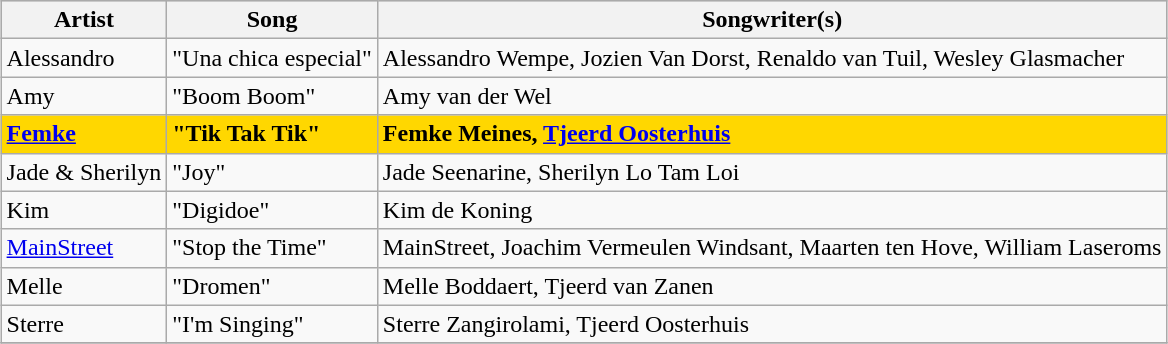<table class="sortable wikitable" style="margin: 1em auto 1em auto">
<tr bgcolor="#CCCCCC">
<th>Artist</th>
<th>Song</th>
<th>Songwriter(s)</th>
</tr>
<tr>
<td>Alessandro</td>
<td>"Una chica especial"</td>
<td>Alessandro Wempe, Jozien Van Dorst, Renaldo van Tuil, Wesley Glasmacher</td>
</tr>
<tr>
<td>Amy</td>
<td>"Boom Boom"</td>
<td>Amy van der Wel</td>
</tr>
<tr style="font-weight:bold; background:gold;">
<td><a href='#'>Femke</a></td>
<td>"Tik Tak Tik"</td>
<td>Femke Meines, <a href='#'>Tjeerd Oosterhuis</a></td>
</tr>
<tr>
<td>Jade & Sherilyn</td>
<td>"Joy"</td>
<td>Jade Seenarine, Sherilyn Lo Tam Loi</td>
</tr>
<tr>
<td>Kim</td>
<td>"Digidoe"</td>
<td>Kim de Koning</td>
</tr>
<tr>
<td><a href='#'>MainStreet</a></td>
<td>"Stop the Time"</td>
<td>MainStreet, Joachim Vermeulen Windsant, Maarten ten Hove, William Laseroms</td>
</tr>
<tr>
<td>Melle</td>
<td>"Dromen"</td>
<td>Melle Boddaert, Tjeerd van Zanen</td>
</tr>
<tr>
<td>Sterre</td>
<td>"I'm Singing"</td>
<td>Sterre Zangirolami, Tjeerd Oosterhuis</td>
</tr>
<tr>
</tr>
</table>
